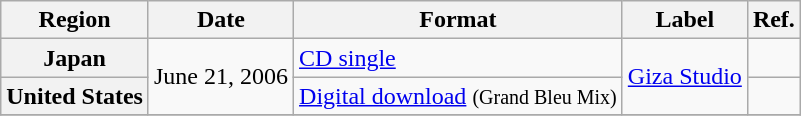<table class="wikitable sortable plainrowheaders">
<tr>
<th scope="col">Region</th>
<th scope="col">Date</th>
<th scope="col">Format</th>
<th scope="col">Label</th>
<th scope="col">Ref.</th>
</tr>
<tr>
<th rowspan="1">Japan</th>
<td rowspan="2">June 21, 2006</td>
<td><a href='#'>CD single</a></td>
<td rowspan="2"><a href='#'>Giza Studio</a></td>
<td></td>
</tr>
<tr>
<th rowspan="1">United States</th>
<td><a href='#'>Digital download</a> <small>(Grand Bleu Mix)</small></td>
<td></td>
</tr>
<tr>
</tr>
</table>
